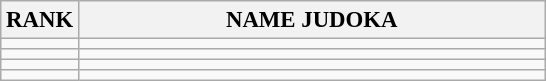<table class="wikitable" style="font-size:95%;">
<tr>
<th>RANK</th>
<th align="left" style="width: 20em">NAME JUDOKA</th>
</tr>
<tr>
<td align="center"></td>
<td></td>
</tr>
<tr>
<td align="center"></td>
<td></td>
</tr>
<tr>
<td align="center"></td>
<td></td>
</tr>
<tr>
<td align="center"></td>
<td></td>
</tr>
</table>
